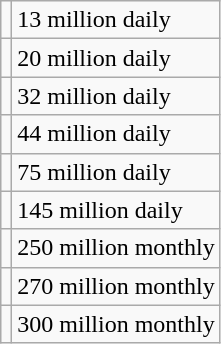<table class="wikitable">
<tr>
<td></td>
<td>13 million daily</td>
</tr>
<tr>
<td></td>
<td>20 million daily</td>
</tr>
<tr>
<td></td>
<td>32 million daily</td>
</tr>
<tr>
<td></td>
<td>44 million daily</td>
</tr>
<tr>
<td></td>
<td>75 million daily</td>
</tr>
<tr>
<td></td>
<td>145 million daily</td>
</tr>
<tr>
<td></td>
<td>250 million monthly</td>
</tr>
<tr>
<td></td>
<td>270 million monthly</td>
</tr>
<tr>
<td></td>
<td>300 million monthly</td>
</tr>
</table>
